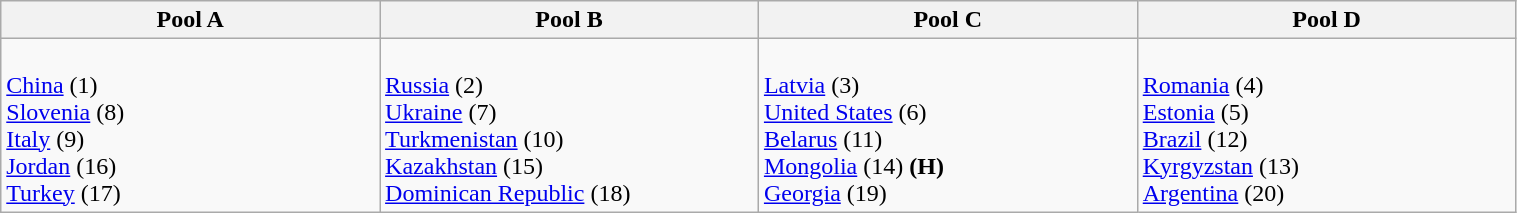<table class="wikitable" width=80%>
<tr>
<th width=25%><strong>Pool A</strong></th>
<th width=25%><strong>Pool B</strong></th>
<th width=25%><strong>Pool C</strong></th>
<th width=25%><strong>Pool D</strong></th>
</tr>
<tr>
<td><br> <a href='#'>China</a> (1) <br>
 <a href='#'>Slovenia</a> (8) <br>
 <a href='#'>Italy</a> (9) <br>
 <a href='#'>Jordan</a> (16) <br>
 <a href='#'>Turkey</a> (17) <br></td>
<td><br> <a href='#'>Russia</a> (2) <br>
 <a href='#'>Ukraine</a> (7)<br> 
 <a href='#'>Turkmenistan</a> (10)<br> 
 <a href='#'>Kazakhstan</a> (15) <br>
 <a href='#'>Dominican Republic</a> (18) <br></td>
<td><br> <a href='#'>Latvia</a> (3) <br> 
 <a href='#'>United States</a> (6) <br> 
 <a href='#'>Belarus</a> (11) <br> 
 <a href='#'>Mongolia</a> (14) <strong>(H)</strong> <br>
 <a href='#'>Georgia</a> (19) <br></td>
<td><br> <a href='#'>Romania</a> (4) <br>
 <a href='#'>Estonia</a> (5) <br>
 <a href='#'>Brazil</a> (12) <br>
 <a href='#'>Kyrgyzstan</a> (13) <br>
 <a href='#'>Argentina</a> (20) <br></td>
</tr>
</table>
